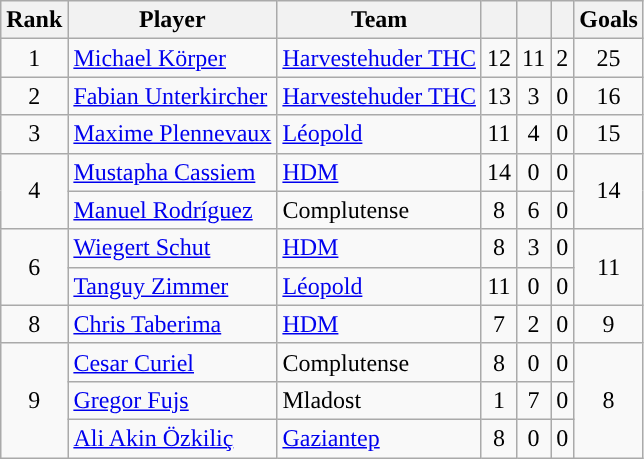<table class="wikitable" style="text-align: center;">
<tr>
<th>Rank</th>
<th>Player</th>
<th>Team</th>
<th></th>
<th></th>
<th></th>
<th>Goals</th>
</tr>
<tr>
<td>1</td>
<td style="text-align: left;"> <a href='#'>Michael Körper</a></td>
<td style="text-align: left;"> <a href='#'>Harvestehuder THC</a></td>
<td>12</td>
<td>11</td>
<td>2</td>
<td>25</td>
</tr>
<tr>
<td>2</td>
<td style="text-align: left;"> <a href='#'>Fabian Unterkircher</a></td>
<td style="text-align: left;"> <a href='#'>Harvestehuder THC</a></td>
<td>13</td>
<td>3</td>
<td>0</td>
<td>16</td>
</tr>
<tr>
<td>3</td>
<td style="text-align: left;"> <a href='#'>Maxime Plennevaux</a></td>
<td style="text-align: left;"> <a href='#'>Léopold</a></td>
<td>11</td>
<td>4</td>
<td>0</td>
<td>15</td>
</tr>
<tr>
<td rowspan="2">4</td>
<td style="text-align: left;"> <a href='#'>Mustapha Cassiem</a></td>
<td style="text-align: left;"> <a href='#'>HDM</a></td>
<td>14</td>
<td>0</td>
<td>0</td>
<td rowspan="2">14</td>
</tr>
<tr>
<td style="text-align: left;"> <a href='#'>Manuel Rodríguez</a></td>
<td style="text-align: left;"> Complutense</td>
<td>8</td>
<td>6</td>
<td>0</td>
</tr>
<tr>
<td rowspan="2">6</td>
<td style="text-align: left;"> <a href='#'>Wiegert Schut</a></td>
<td style="text-align: left;"> <a href='#'>HDM</a></td>
<td>8</td>
<td>3</td>
<td>0</td>
<td rowspan="2">11</td>
</tr>
<tr>
<td style="text-align: left;"> <a href='#'>Tanguy Zimmer</a></td>
<td style="text-align: left;"> <a href='#'>Léopold</a></td>
<td>11</td>
<td>0</td>
<td>0</td>
</tr>
<tr>
<td>8</td>
<td style="text-align: left;"> <a href='#'>Chris Taberima</a></td>
<td style="text-align: left;"> <a href='#'>HDM</a></td>
<td>7</td>
<td>2</td>
<td>0</td>
<td>9</td>
</tr>
<tr>
<td rowspan="3">9</td>
<td style="text-align: left;"> <a href='#'>Cesar Curiel</a></td>
<td style="text-align: left;"> Complutense</td>
<td>8</td>
<td>0</td>
<td>0</td>
<td rowspan="3">8</td>
</tr>
<tr>
<td style="text-align: left;"> <a href='#'>Gregor Fujs</a></td>
<td style="text-align: left;"> Mladost</td>
<td>1</td>
<td>7</td>
<td>0</td>
</tr>
<tr>
<td style="text-align: left;"> <a href='#'>Ali Akin Özkiliç</a></td>
<td style="text-align: left;"> <a href='#'>Gaziantep</a></td>
<td>8</td>
<td>0</td>
<td>0</td>
</tr>
</table>
